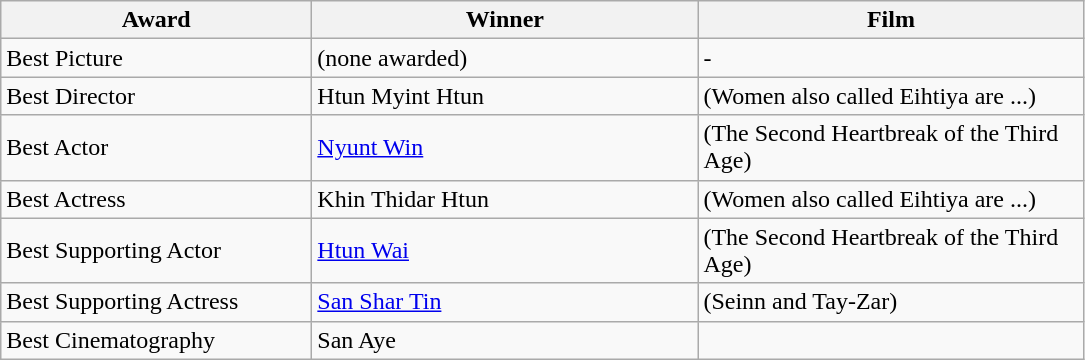<table class="wikitable">
<tr>
<th width="200"><strong>Award</strong></th>
<th width="250"><strong>Winner</strong></th>
<th width="250"><strong>Film</strong></th>
</tr>
<tr>
<td>Best Picture</td>
<td>(none awarded)</td>
<td>-</td>
</tr>
<tr>
<td>Best Director</td>
<td>Htun Myint Htun</td>
<td> (Women also called Eihtiya are ...)</td>
</tr>
<tr>
<td>Best Actor</td>
<td><a href='#'>Nyunt Win</a></td>
<td> (The Second Heartbreak of the Third Age)</td>
</tr>
<tr>
<td>Best Actress</td>
<td>Khin Thidar Htun</td>
<td> (Women also called Eihtiya are ...)</td>
</tr>
<tr>
<td>Best Supporting Actor</td>
<td><a href='#'>Htun Wai</a></td>
<td> (The Second Heartbreak of the Third Age)</td>
</tr>
<tr>
<td>Best Supporting Actress</td>
<td><a href='#'>San Shar Tin</a></td>
<td> (Seinn and Tay-Zar)</td>
</tr>
<tr>
<td>Best Cinematography</td>
<td>San Aye</td>
<td></td>
</tr>
</table>
